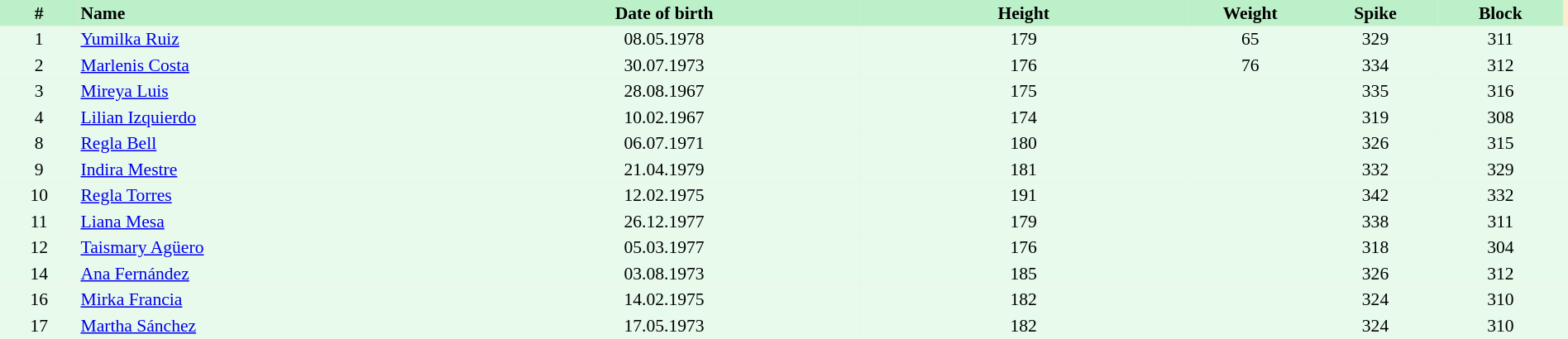<table border=0 cellpadding=2 cellspacing=0  |- bgcolor=#FFECCE style="text-align:center; font-size:90%;" width=100%>
<tr bgcolor=#BBF0C9>
<th width=5%>#</th>
<th width=25% align=left>Name</th>
<th width=25%>Date of birth</th>
<th width=21%>Height</th>
<th width=8%>Weight</th>
<th width=8%>Spike</th>
<th width=8%>Block</th>
</tr>
<tr bgcolor=#E7FAEC>
<td>1</td>
<td align=left><a href='#'>Yumilka Ruiz</a></td>
<td>08.05.1978</td>
<td>179</td>
<td>65</td>
<td>329</td>
<td>311</td>
<td></td>
</tr>
<tr bgcolor=#E7FAEC>
<td>2</td>
<td align=left><a href='#'>Marlenis Costa</a></td>
<td>30.07.1973</td>
<td>176</td>
<td>76</td>
<td>334</td>
<td>312</td>
<td></td>
</tr>
<tr bgcolor=#E7FAEC>
<td>3</td>
<td align=left><a href='#'>Mireya Luis</a></td>
<td>28.08.1967</td>
<td>175</td>
<td></td>
<td>335</td>
<td>316</td>
<td></td>
</tr>
<tr bgcolor=#E7FAEC>
<td>4</td>
<td align=left><a href='#'>Lilian Izquierdo</a></td>
<td>10.02.1967</td>
<td>174</td>
<td></td>
<td>319</td>
<td>308</td>
<td></td>
</tr>
<tr bgcolor=#E7FAEC>
<td>8</td>
<td align=left><a href='#'>Regla Bell</a></td>
<td>06.07.1971</td>
<td>180</td>
<td></td>
<td>326</td>
<td>315</td>
<td></td>
</tr>
<tr bgcolor=#E7FAEC>
<td>9</td>
<td align=left><a href='#'>Indira Mestre</a></td>
<td>21.04.1979</td>
<td>181</td>
<td></td>
<td>332</td>
<td>329</td>
<td></td>
</tr>
<tr bgcolor=#E7FAEC>
<td>10</td>
<td align=left><a href='#'>Regla Torres</a></td>
<td>12.02.1975</td>
<td>191</td>
<td></td>
<td>342</td>
<td>332</td>
<td></td>
</tr>
<tr bgcolor=#E7FAEC>
<td>11</td>
<td align=left><a href='#'>Liana Mesa</a></td>
<td>26.12.1977</td>
<td>179</td>
<td></td>
<td>338</td>
<td>311</td>
<td></td>
</tr>
<tr bgcolor=#E7FAEC>
<td>12</td>
<td align=left><a href='#'>Taismary Agüero</a></td>
<td>05.03.1977</td>
<td>176</td>
<td></td>
<td>318</td>
<td>304</td>
<td></td>
</tr>
<tr bgcolor=#E7FAEC>
<td>14</td>
<td align=left><a href='#'>Ana Fernández</a></td>
<td>03.08.1973</td>
<td>185</td>
<td></td>
<td>326</td>
<td>312</td>
<td></td>
</tr>
<tr bgcolor=#E7FAEC>
<td>16</td>
<td align=left><a href='#'>Mirka Francia</a></td>
<td>14.02.1975</td>
<td>182</td>
<td></td>
<td>324</td>
<td>310</td>
<td></td>
</tr>
<tr bgcolor=#E7FAEC>
<td>17</td>
<td align=left><a href='#'>Martha Sánchez</a></td>
<td>17.05.1973</td>
<td>182</td>
<td></td>
<td>324</td>
<td>310</td>
<td></td>
</tr>
</table>
